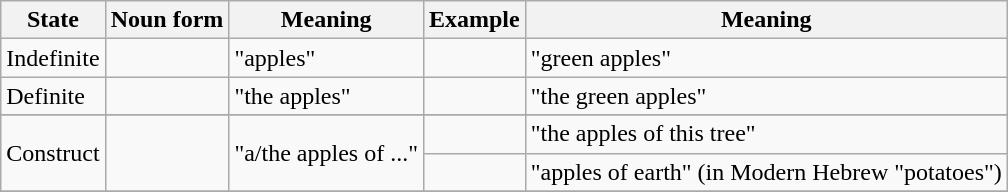<table class="wikitable">
<tr>
<th>State</th>
<th>Noun form</th>
<th>Meaning</th>
<th>Example</th>
<th>Meaning</th>
</tr>
<tr>
<td>Indefinite</td>
<td> <em></em></td>
<td>"apples"</td>
<td> <em></em></td>
<td>"green apples"</td>
</tr>
<tr>
<td>Definite</td>
<td> <em></em></td>
<td>"the apples"</td>
<td> <em></em></td>
<td>"the green apples"</td>
</tr>
<tr>
</tr>
<tr>
<td rowspan="2">Construct</td>
<td rowspan="2"> <em></em></td>
<td rowspan="2">"a/the apples of ..."</td>
<td> <em></em></td>
<td>"the apples of this tree"</td>
</tr>
<tr>
<td> <em></em></td>
<td>"apples of earth" (in Modern Hebrew "potatoes")</td>
</tr>
<tr>
</tr>
</table>
